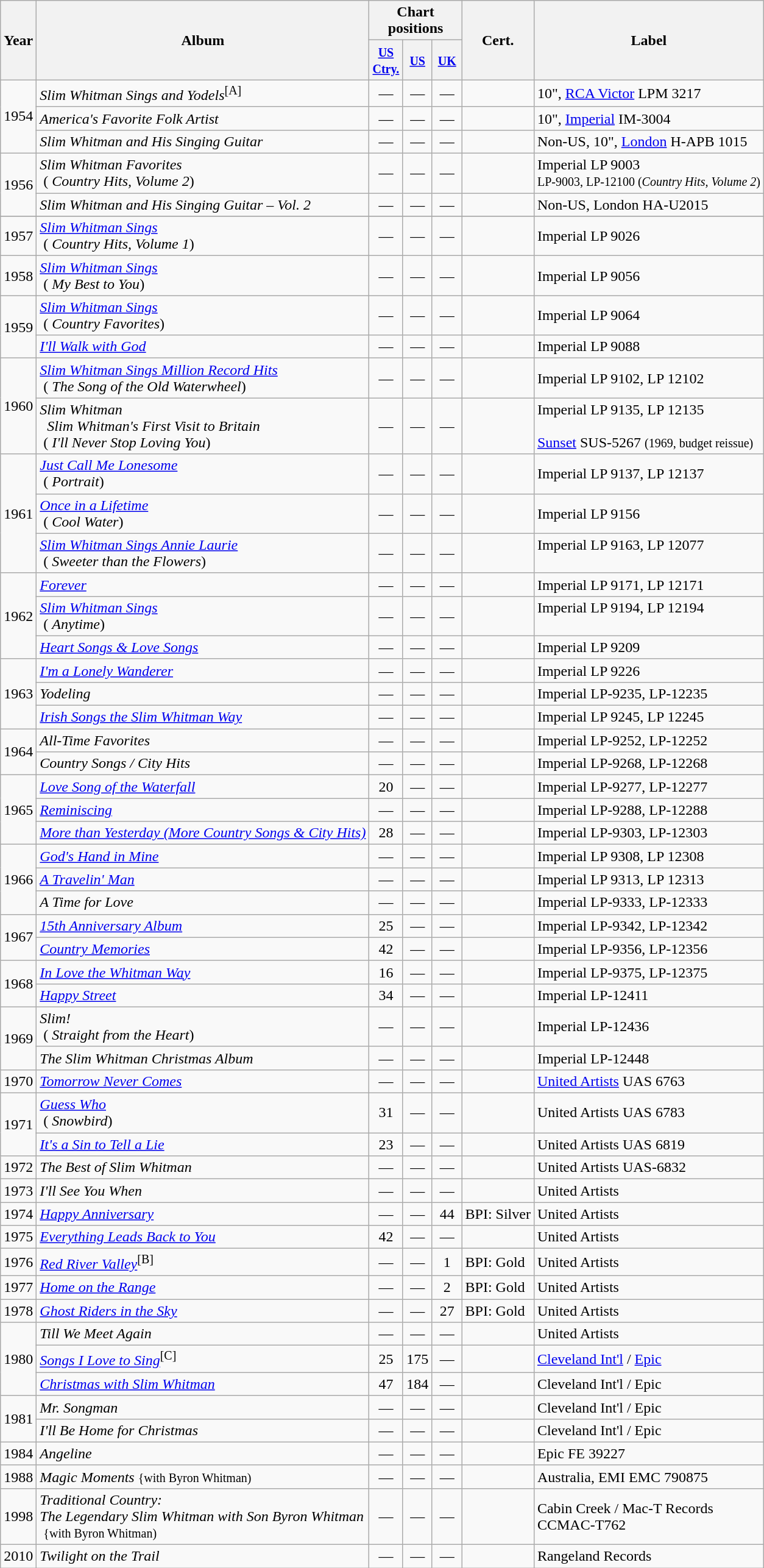<table class="wikitable">
<tr>
<th rowspan="2">Year</th>
<th rowspan="2">Album</th>
<th colspan="3">Chart positions</th>
<th rowspan="2">Cert.<br></th>
<th rowspan="2">Label</th>
</tr>
<tr>
<th style="width:25px;"><small><a href='#'>US<br>Ctry.</a><br></small></th>
<th style="width:25px;"><small><a href='#'>US</a><br></small></th>
<th style="width:25px;"><small><a href='#'>UK</a><br></small></th>
</tr>
<tr>
<td rowspan="3">1954</td>
<td><em>Slim Whitman Sings and Yodels</em><sup>[A]</sup></td>
<td style="text-align:center;">—</td>
<td style="text-align:center;">—</td>
<td style="text-align:center;">—</td>
<td></td>
<td>10", <a href='#'>RCA Victor</a> LPM 3217</td>
</tr>
<tr>
<td><em>America's Favorite Folk Artist</em></td>
<td style="text-align:center;">—</td>
<td style="text-align:center;">—</td>
<td style="text-align:center;">—</td>
<td></td>
<td>10", <a href='#'>Imperial</a> IM-3004</td>
</tr>
<tr>
<td><em>Slim Whitman and His Singing Guitar</em></td>
<td style="text-align:center;">—</td>
<td style="text-align:center;">—</td>
<td style="text-align:center;">—</td>
<td></td>
<td>Non-US, 10", <a href='#'>London</a> H-APB 1015</td>
</tr>
<tr>
<td rowspan="2">1956</td>
<td><em>Slim Whitman Favorites</em><br> ( <em>Country Hits, Volume 2</em>)</td>
<td style="text-align:center;">—</td>
<td style="text-align:center;">—</td>
<td style="text-align:center;">—</td>
<td></td>
<td>Imperial LP 9003<br><small>LP-9003, LP-12100 (<em>Country Hits, Volume 2</em>)</small></td>
</tr>
<tr>
<td><em>Slim Whitman and His Singing Guitar – Vol. 2</em></td>
<td style="text-align:center;">—</td>
<td style="text-align:center;">—</td>
<td style="text-align:center;">—</td>
<td></td>
<td>Non-US, London HA-U2015</td>
</tr>
<tr>
</tr>
<tr>
<td>1957</td>
<td><em><a href='#'>Slim Whitman Sings</a></em><br> ( <em>Country Hits, Volume 1</em>)</td>
<td style="text-align:center;">—</td>
<td style="text-align:center;">—</td>
<td style="text-align:center;">—</td>
<td></td>
<td>Imperial LP 9026<br></td>
</tr>
<tr>
<td>1958</td>
<td><em><a href='#'>Slim Whitman Sings</a></em><br> ( <em>My Best to You</em>)</td>
<td style="text-align:center;">—</td>
<td style="text-align:center;">—</td>
<td style="text-align:center;">—</td>
<td></td>
<td>Imperial LP 9056<br></td>
</tr>
<tr>
<td rowspan="2">1959</td>
<td><em><a href='#'>Slim Whitman Sings</a></em><br> ( <em>Country Favorites</em>)</td>
<td style="text-align:center;">—</td>
<td style="text-align:center;">—</td>
<td style="text-align:center;">—</td>
<td></td>
<td>Imperial LP 9064<br></td>
</tr>
<tr>
<td><em><a href='#'>I'll Walk with God</a></em></td>
<td style="text-align:center;">—</td>
<td style="text-align:center;">—</td>
<td style="text-align:center;">—</td>
<td></td>
<td>Imperial LP 9088<br></td>
</tr>
<tr>
<td rowspan="2">1960</td>
<td><em><a href='#'>Slim Whitman Sings Million Record Hits</a></em><br> ( <em>The Song of the Old Waterwheel</em>)</td>
<td style="text-align:center;">—</td>
<td style="text-align:center;">—</td>
<td style="text-align:center;">—</td>
<td></td>
<td>Imperial LP 9102, LP 12102<br></td>
</tr>
<tr>
<td><em>Slim Whitman</em><br>  <em>Slim Whitman's First Visit to Britain</em><br> ( <em>I'll Never Stop Loving You</em>)</td>
<td style="text-align:center;">—</td>
<td style="text-align:center;">—</td>
<td style="text-align:center;">—</td>
<td></td>
<td>Imperial LP 9135, LP 12135<br><br><a href='#'>Sunset</a> SUS-5267 <small>(1969, budget reissue)</small></td>
</tr>
<tr>
<td rowspan="3">1961</td>
<td><em><a href='#'>Just Call Me Lonesome</a></em><br> ( <em>Portrait</em>)</td>
<td style="text-align:center;">—</td>
<td style="text-align:center;">—</td>
<td style="text-align:center;">—</td>
<td></td>
<td>Imperial LP 9137, LP 12137<br></td>
</tr>
<tr>
<td><em><a href='#'>Once in a Lifetime</a></em><br> ( <em>Cool Water</em>)</td>
<td style="text-align:center;">—</td>
<td style="text-align:center;">—</td>
<td style="text-align:center;">—</td>
<td></td>
<td>Imperial LP 9156<br></td>
</tr>
<tr>
<td><em><a href='#'>Slim Whitman Sings Annie Laurie</a></em><br> ( <em>Sweeter than the Flowers</em>)</td>
<td style="text-align:center;">—</td>
<td style="text-align:center;">—</td>
<td style="text-align:center;">—</td>
<td></td>
<td>Imperial LP 9163, LP 12077<br><br></td>
</tr>
<tr>
<td rowspan="3">1962</td>
<td><em><a href='#'>Forever</a></em></td>
<td style="text-align:center;">—</td>
<td style="text-align:center;">—</td>
<td style="text-align:center;">—</td>
<td></td>
<td>Imperial LP 9171, LP 12171</td>
</tr>
<tr>
<td><em><a href='#'>Slim Whitman Sings</a></em><br> ( <em>Anytime</em>)</td>
<td style="text-align:center;">—</td>
<td style="text-align:center;">—</td>
<td style="text-align:center;">—</td>
<td></td>
<td>Imperial LP 9194, LP 12194<br><br></td>
</tr>
<tr>
<td><em><a href='#'>Heart Songs & Love Songs</a></em><br></td>
<td style="text-align:center;">—</td>
<td style="text-align:center;">—</td>
<td style="text-align:center;">—</td>
<td></td>
<td>Imperial LP 9209<br></td>
</tr>
<tr>
<td rowspan="3">1963</td>
<td><em><a href='#'>I'm a Lonely Wanderer</a></em></td>
<td style="text-align:center;">—</td>
<td style="text-align:center;">—</td>
<td style="text-align:center;">—</td>
<td></td>
<td>Imperial LP 9226</td>
</tr>
<tr>
<td><em>Yodeling</em></td>
<td style="text-align:center;">—</td>
<td style="text-align:center;">—</td>
<td style="text-align:center;">—</td>
<td></td>
<td>Imperial LP-9235, LP-12235</td>
</tr>
<tr>
<td><em><a href='#'>Irish Songs the Slim Whitman Way</a></em></td>
<td style="text-align:center;">—</td>
<td style="text-align:center;">—</td>
<td style="text-align:center;">—</td>
<td></td>
<td>Imperial LP 9245, LP 12245</td>
</tr>
<tr>
<td rowspan="2">1964</td>
<td><em>All-Time Favorites</em></td>
<td style="text-align:center;">—</td>
<td style="text-align:center;">—</td>
<td style="text-align:center;">—</td>
<td></td>
<td>Imperial LP-9252, LP-12252<br></td>
</tr>
<tr>
<td><em>Country Songs / City Hits</em></td>
<td style="text-align:center;">—</td>
<td style="text-align:center;">—</td>
<td style="text-align:center;">—</td>
<td></td>
<td>Imperial LP-9268, LP-12268</td>
</tr>
<tr>
<td rowspan="3">1965</td>
<td><em><a href='#'>Love Song of the Waterfall</a></em></td>
<td style="text-align:center;">20</td>
<td style="text-align:center;">—</td>
<td style="text-align:center;">—</td>
<td></td>
<td>Imperial LP-9277, LP-12277</td>
</tr>
<tr>
<td><em><a href='#'>Reminiscing</a></em></td>
<td style="text-align:center;">—</td>
<td style="text-align:center;">—</td>
<td style="text-align:center;">—</td>
<td></td>
<td>Imperial LP-9288, LP-12288</td>
</tr>
<tr>
<td><em><a href='#'>More than Yesterday (More Country Songs & City Hits)</a></em></td>
<td style="text-align:center;">28</td>
<td style="text-align:center;">—</td>
<td style="text-align:center;">—</td>
<td></td>
<td>Imperial LP-9303, LP-12303</td>
</tr>
<tr>
<td rowspan="3">1966</td>
<td><em><a href='#'>God's Hand in Mine</a></em></td>
<td style="text-align:center;">—</td>
<td style="text-align:center;">—</td>
<td style="text-align:center;">—</td>
<td></td>
<td>Imperial LP 9308, LP 12308</td>
</tr>
<tr>
<td><em><a href='#'>A Travelin' Man</a></em></td>
<td style="text-align:center;">—</td>
<td style="text-align:center;">—</td>
<td style="text-align:center;">—</td>
<td></td>
<td>Imperial LP 9313, LP 12313</td>
</tr>
<tr>
<td><em>A Time for Love</em></td>
<td style="text-align:center;">—</td>
<td style="text-align:center;">—</td>
<td style="text-align:center;">—</td>
<td></td>
<td>Imperial LP-9333, LP-12333</td>
</tr>
<tr>
<td rowspan="2">1967</td>
<td><em><a href='#'>15th Anniversary Album</a></em></td>
<td style="text-align:center;">25</td>
<td style="text-align:center;">—</td>
<td style="text-align:center;">—</td>
<td></td>
<td>Imperial LP-9342, LP-12342</td>
</tr>
<tr>
<td><em><a href='#'>Country Memories</a></em></td>
<td style="text-align:center;">42</td>
<td style="text-align:center;">—</td>
<td style="text-align:center;">—</td>
<td></td>
<td>Imperial LP-9356, LP-12356</td>
</tr>
<tr>
<td rowspan="2">1968</td>
<td><em><a href='#'>In Love the Whitman Way</a></em></td>
<td style="text-align:center;">16</td>
<td style="text-align:center;">—</td>
<td style="text-align:center;">—</td>
<td></td>
<td>Imperial LP-9375, LP-12375</td>
</tr>
<tr>
<td><em><a href='#'>Happy Street</a></em></td>
<td style="text-align:center;">34</td>
<td style="text-align:center;">—</td>
<td style="text-align:center;">—</td>
<td></td>
<td>Imperial LP-12411</td>
</tr>
<tr>
<td rowspan="2">1969</td>
<td><em>Slim!</em><br> ( <em>Straight from the Heart</em>)</td>
<td style="text-align:center;">—</td>
<td style="text-align:center;">—</td>
<td style="text-align:center;">—</td>
<td></td>
<td>Imperial LP-12436</td>
</tr>
<tr>
<td><em>The Slim Whitman Christmas Album</em></td>
<td style="text-align:center;">—</td>
<td style="text-align:center;">—</td>
<td style="text-align:center;">—</td>
<td></td>
<td>Imperial LP-12448</td>
</tr>
<tr>
<td>1970</td>
<td><em><a href='#'>Tomorrow Never Comes</a></em></td>
<td style="text-align:center;">—</td>
<td style="text-align:center;">—</td>
<td style="text-align:center;">—</td>
<td></td>
<td><a href='#'>United Artists</a> UAS 6763</td>
</tr>
<tr>
<td rowspan="2">1971</td>
<td><em><a href='#'>Guess Who</a></em><br> ( <em>Snowbird</em>)</td>
<td style="text-align:center;">31</td>
<td style="text-align:center;">—</td>
<td style="text-align:center;">—</td>
<td></td>
<td>United Artists UAS 6783<br></td>
</tr>
<tr>
<td><em><a href='#'>It's a Sin to Tell a Lie</a></em></td>
<td style="text-align:center;">23</td>
<td style="text-align:center;">—</td>
<td style="text-align:center;">—</td>
<td></td>
<td>United Artists UAS 6819</td>
</tr>
<tr>
<td>1972</td>
<td><em>The Best of Slim Whitman</em></td>
<td style="text-align:center;">—</td>
<td style="text-align:center;">—</td>
<td style="text-align:center;">—</td>
<td></td>
<td>United Artists UAS-6832</td>
</tr>
<tr>
<td>1973</td>
<td><em>I'll See You When</em></td>
<td style="text-align:center;">—</td>
<td style="text-align:center;">—</td>
<td style="text-align:center;">—</td>
<td></td>
<td>United Artists</td>
</tr>
<tr>
<td>1974</td>
<td><em><a href='#'>Happy Anniversary</a></em></td>
<td style="text-align:center;">—</td>
<td style="text-align:center;">—</td>
<td style="text-align:center;">44</td>
<td>BPI: Silver</td>
<td>United Artists</td>
</tr>
<tr>
<td>1975</td>
<td><em><a href='#'>Everything Leads Back to You</a></em></td>
<td style="text-align:center;">42</td>
<td style="text-align:center;">—</td>
<td style="text-align:center;">—</td>
<td></td>
<td>United Artists</td>
</tr>
<tr>
<td>1976</td>
<td><em><a href='#'>Red River Valley</a></em><sup>[B]</sup></td>
<td style="text-align:center;">—</td>
<td style="text-align:center;">—</td>
<td style="text-align:center;">1</td>
<td>BPI: Gold</td>
<td>United Artists</td>
</tr>
<tr>
<td>1977</td>
<td><em><a href='#'>Home on the Range</a></em></td>
<td style="text-align:center;">—</td>
<td style="text-align:center;">—</td>
<td style="text-align:center;">2</td>
<td>BPI: Gold</td>
<td>United Artists</td>
</tr>
<tr>
<td>1978</td>
<td><em><a href='#'>Ghost Riders in the Sky</a></em></td>
<td style="text-align:center;">—</td>
<td style="text-align:center;">—</td>
<td style="text-align:center;">27</td>
<td>BPI: Gold</td>
<td>United Artists</td>
</tr>
<tr>
<td rowspan="3">1980</td>
<td><em>Till We Meet Again</em></td>
<td style="text-align:center;">—</td>
<td style="text-align:center;">—</td>
<td style="text-align:center;">—</td>
<td></td>
<td>United Artists</td>
</tr>
<tr>
<td><em><a href='#'>Songs I Love to Sing</a></em><sup>[C]</sup></td>
<td style="text-align:center;">25</td>
<td style="text-align:center;">175</td>
<td style="text-align:center;">—</td>
<td></td>
<td><a href='#'>Cleveland Int'l</a> / <a href='#'>Epic</a></td>
</tr>
<tr>
<td><em><a href='#'>Christmas with Slim Whitman</a></em></td>
<td style="text-align:center;">47</td>
<td style="text-align:center;">184</td>
<td style="text-align:center;">—</td>
<td></td>
<td>Cleveland Int'l / Epic</td>
</tr>
<tr>
<td rowspan="2">1981</td>
<td><em>Mr. Songman</em></td>
<td style="text-align:center;">—</td>
<td style="text-align:center;">—</td>
<td style="text-align:center;">—</td>
<td></td>
<td>Cleveland Int'l / Epic</td>
</tr>
<tr>
<td><em>I'll Be Home for Christmas</em></td>
<td style="text-align:center;">—</td>
<td style="text-align:center;">—</td>
<td style="text-align:center;">—</td>
<td></td>
<td>Cleveland Int'l / Epic</td>
</tr>
<tr>
<td>1984</td>
<td><em>Angeline</em></td>
<td style="text-align:center;">—</td>
<td style="text-align:center;">—</td>
<td style="text-align:center;">—</td>
<td></td>
<td>Epic FE 39227</td>
</tr>
<tr>
<td>1988</td>
<td><em>Magic Moments</em> <small>{with Byron Whitman)</small></td>
<td style="text-align:center;">—</td>
<td style="text-align:center;">—</td>
<td style="text-align:center;">—</td>
<td></td>
<td>Australia, EMI EMC 790875</td>
</tr>
<tr>
<td>1998</td>
<td><em>Traditional Country:<br>The Legendary Slim Whitman with Son Byron Whitman</em><br> <small>{with Byron Whitman)</small></td>
<td style="text-align:center;">—</td>
<td style="text-align:center;">—</td>
<td style="text-align:center;">—</td>
<td></td>
<td>Cabin Creek / Mac-T Records<br>CCMAC-T762</td>
</tr>
<tr>
<td>2010</td>
<td><em>Twilight on the Trail</em></td>
<td style="text-align:center;">—</td>
<td style="text-align:center;">—</td>
<td style="text-align:center;">—</td>
<td></td>
<td>Rangeland Records</td>
</tr>
</table>
